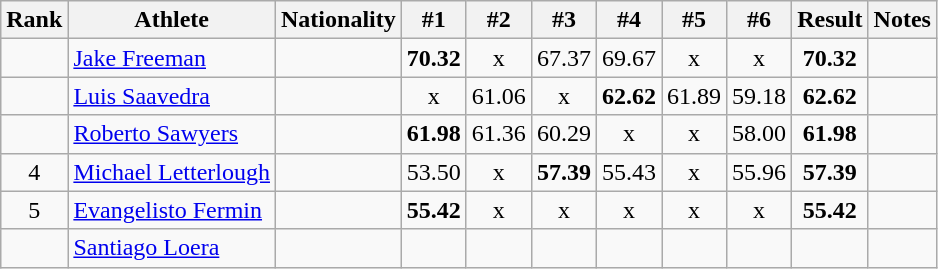<table class="wikitable sortable" style="text-align:center">
<tr>
<th>Rank</th>
<th>Athlete</th>
<th>Nationality</th>
<th>#1</th>
<th>#2</th>
<th>#3</th>
<th>#4</th>
<th>#5</th>
<th>#6</th>
<th>Result</th>
<th>Notes</th>
</tr>
<tr>
<td></td>
<td align="left"><a href='#'>Jake Freeman</a></td>
<td align=left></td>
<td><strong>70.32</strong></td>
<td>x</td>
<td>67.37</td>
<td>69.67</td>
<td>x</td>
<td>x</td>
<td><strong>70.32</strong></td>
<td></td>
</tr>
<tr>
<td></td>
<td align="left"><a href='#'>Luis Saavedra</a></td>
<td align=left></td>
<td>x</td>
<td>61.06</td>
<td>x</td>
<td><strong>62.62</strong></td>
<td>61.89</td>
<td>59.18</td>
<td><strong>62.62</strong></td>
<td></td>
</tr>
<tr>
<td></td>
<td align="left"><a href='#'>Roberto Sawyers</a></td>
<td align=left></td>
<td><strong>61.98</strong></td>
<td>61.36</td>
<td>60.29</td>
<td>x</td>
<td>x</td>
<td>58.00</td>
<td><strong>61.98</strong></td>
<td></td>
</tr>
<tr>
<td>4</td>
<td align="left"><a href='#'>Michael Letterlough</a></td>
<td align=left></td>
<td>53.50</td>
<td>x</td>
<td><strong>57.39</strong></td>
<td>55.43</td>
<td>x</td>
<td>55.96</td>
<td><strong>57.39</strong></td>
<td></td>
</tr>
<tr>
<td>5</td>
<td align="left"><a href='#'>Evangelisto Fermin</a></td>
<td align=left></td>
<td><strong>55.42</strong></td>
<td>x</td>
<td>x</td>
<td>x</td>
<td>x</td>
<td>x</td>
<td><strong>55.42</strong></td>
<td></td>
</tr>
<tr>
<td></td>
<td align="left"><a href='#'>Santiago Loera</a></td>
<td align=left></td>
<td></td>
<td></td>
<td></td>
<td></td>
<td></td>
<td></td>
<td><strong></strong></td>
<td></td>
</tr>
</table>
